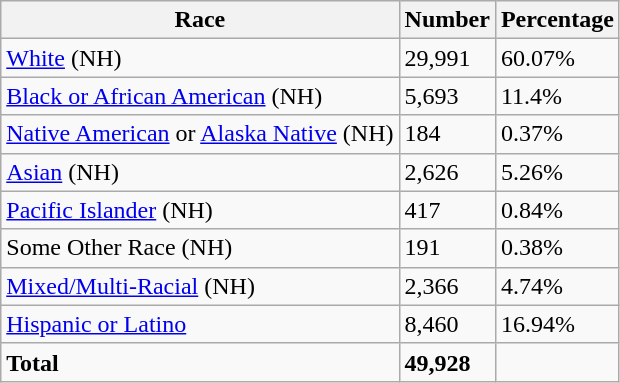<table class="wikitable">
<tr>
<th>Race</th>
<th>Number</th>
<th>Percentage</th>
</tr>
<tr>
<td><a href='#'>White</a> (NH)</td>
<td>29,991</td>
<td>60.07%</td>
</tr>
<tr>
<td><a href='#'>Black or African American</a> (NH)</td>
<td>5,693</td>
<td>11.4%</td>
</tr>
<tr>
<td><a href='#'>Native American</a> or <a href='#'>Alaska Native</a> (NH)</td>
<td>184</td>
<td>0.37%</td>
</tr>
<tr>
<td><a href='#'>Asian</a> (NH)</td>
<td>2,626</td>
<td>5.26%</td>
</tr>
<tr>
<td><a href='#'>Pacific Islander</a> (NH)</td>
<td>417</td>
<td>0.84%</td>
</tr>
<tr>
<td>Some Other Race (NH)</td>
<td>191</td>
<td>0.38%</td>
</tr>
<tr>
<td><a href='#'>Mixed/Multi-Racial</a> (NH)</td>
<td>2,366</td>
<td>4.74%</td>
</tr>
<tr>
<td><a href='#'>Hispanic or Latino</a></td>
<td>8,460</td>
<td>16.94%</td>
</tr>
<tr>
<td><strong>Total</strong></td>
<td><strong>49,928</strong></td>
<td></td>
</tr>
</table>
